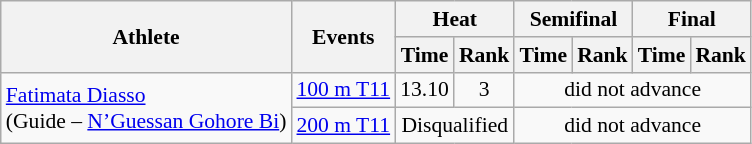<table class=wikitable style="font-size:90%">
<tr>
<th rowspan="2">Athlete</th>
<th rowspan="2">Events</th>
<th colspan="2">Heat</th>
<th colspan="2">Semifinal</th>
<th colspan="2">Final</th>
</tr>
<tr>
<th>Time</th>
<th>Rank</th>
<th>Time</th>
<th>Rank</th>
<th>Time</th>
<th>Rank</th>
</tr>
<tr align=center>
<td align=left rowspan=2><a href='#'>Fatimata Diasso</a><br>(Guide – <a href='#'>N’Guessan Gohore Bi</a>)</td>
<td align=left><a href='#'>100 m T11</a></td>
<td>13.10</td>
<td>3</td>
<td colspan=4>did not advance</td>
</tr>
<tr align=center>
<td align=left><a href='#'>200 m T11</a></td>
<td colspan=2>Disqualified</td>
<td colspan=4>did not advance</td>
</tr>
</table>
